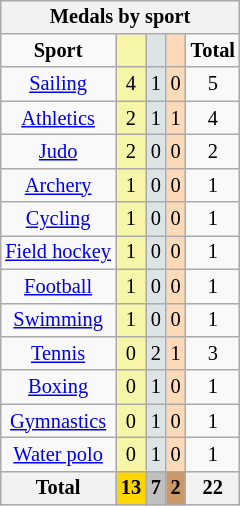<table class="wikitable" style="font-size:85%; float:right;">
<tr style="background:#efefef;">
<th colspan=7>Medals by sport</th>
</tr>
<tr align=center>
<td><strong>Sport</strong></td>
<td style="background:#f7f6a8;"></td>
<td style="background:#dce5e5;"></td>
<td style="background:#ffdab9;"></td>
<td><strong>Total</strong></td>
</tr>
<tr align=center>
<td><a href='#'>Sailing</a></td>
<td style="background:#f7f6a8;">4</td>
<td style="background:#dce5e5;">1</td>
<td style="background:#ffdab9;">0</td>
<td>5</td>
</tr>
<tr align=center>
<td><a href='#'>Athletics</a></td>
<td style="background:#f7f6a8;">2</td>
<td style="background:#dce5e5;">1</td>
<td style="background:#ffdab9;">1</td>
<td>4</td>
</tr>
<tr align=center>
<td><a href='#'>Judo</a></td>
<td style="background:#f7f6a8;">2</td>
<td style="background:#dce5e5;">0</td>
<td style="background:#ffdab9;">0</td>
<td>2</td>
</tr>
<tr align=center>
<td><a href='#'>Archery</a></td>
<td style="background:#f7f6a8;">1</td>
<td style="background:#dce5e5;">0</td>
<td style="background:#ffdab9;">0</td>
<td>1</td>
</tr>
<tr align=center>
<td><a href='#'>Cycling</a></td>
<td style="background:#f7f6a8;">1</td>
<td style="background:#dce5e5;">0</td>
<td style="background:#ffdab9;">0</td>
<td>1</td>
</tr>
<tr align=center>
<td><a href='#'>Field hockey</a></td>
<td style="background:#f7f6a8;">1</td>
<td style="background:#dce5e5;">0</td>
<td style="background:#ffdab9;">0</td>
<td>1</td>
</tr>
<tr align=center>
<td><a href='#'>Football</a></td>
<td style="background:#f7f6a8;">1</td>
<td style="background:#dce5e5;">0</td>
<td style="background:#ffdab9;">0</td>
<td>1</td>
</tr>
<tr align=center>
<td><a href='#'>Swimming</a></td>
<td style="background:#f7f6a8;">1</td>
<td style="background:#dce5e5;">0</td>
<td style="background:#ffdab9;">0</td>
<td>1</td>
</tr>
<tr align=center>
<td><a href='#'>Tennis</a></td>
<td style="background:#f7f6a8;">0</td>
<td style="background:#dce5e5;">2</td>
<td style="background:#ffdab9;">1</td>
<td>3</td>
</tr>
<tr align=center>
<td><a href='#'>Boxing</a></td>
<td style="background:#f7f6a8;">0</td>
<td style="background:#dce5e5;">1</td>
<td style="background:#ffdab9;">0</td>
<td>1</td>
</tr>
<tr align=center>
<td><a href='#'>Gymnastics</a></td>
<td style="background:#f7f6a8;">0</td>
<td style="background:#dce5e5;">1</td>
<td style="background:#ffdab9;">0</td>
<td>1</td>
</tr>
<tr align=center>
<td><a href='#'>Water polo</a></td>
<td style="background:#f7f6a8;">0</td>
<td style="background:#dce5e5;">1</td>
<td style="background:#ffdab9;">0</td>
<td>1</td>
</tr>
<tr align=center>
<th>Total</th>
<th style="background:gold;">13</th>
<th style="background:silver;">7</th>
<th style="background:#c96;">2</th>
<th>22</th>
</tr>
</table>
